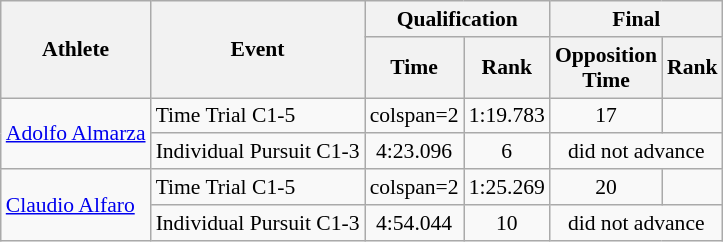<table class=wikitable style="font-size:90%">
<tr>
<th rowspan="2">Athlete</th>
<th rowspan="2">Event</th>
<th colspan="2">Qualification</th>
<th colspan="2">Final</th>
</tr>
<tr>
<th>Time</th>
<th>Rank</th>
<th>Opposition<br>Time</th>
<th>Rank</th>
</tr>
<tr align=center>
<td align=left rowspan=2><a href='#'>Adolfo Almarza</a></td>
<td align=left>Time Trial C1-5</td>
<td>colspan=2 </td>
<td>1:19.783</td>
<td>17</td>
</tr>
<tr align=center>
<td align=left>Individual Pursuit C1-3</td>
<td>4:23.096</td>
<td>6</td>
<td colspan="2">did not advance</td>
</tr>
<tr align=center>
<td align=left rowspan=2><a href='#'>Claudio Alfaro</a></td>
<td align=left>Time Trial C1-5</td>
<td>colspan=2 </td>
<td>1:25.269</td>
<td>20</td>
</tr>
<tr align=center>
<td align=left>Individual Pursuit C1-3</td>
<td>4:54.044</td>
<td>10</td>
<td colspan="2">did not advance</td>
</tr>
</table>
